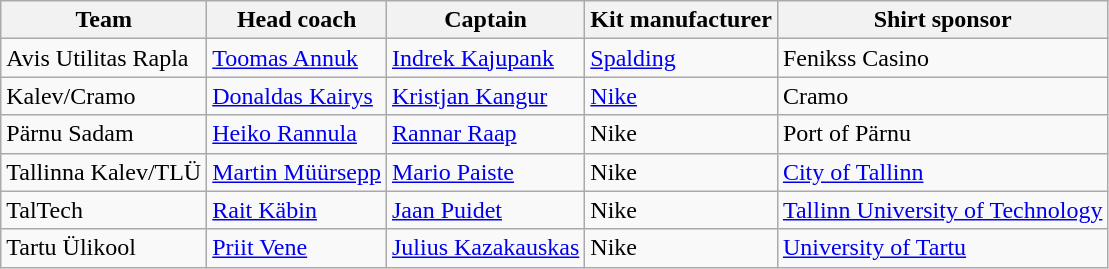<table class="wikitable sortable" style="text-align: left;">
<tr>
<th>Team</th>
<th>Head coach</th>
<th>Captain</th>
<th>Kit manufacturer</th>
<th>Shirt sponsor</th>
</tr>
<tr>
<td>Avis Utilitas Rapla</td>
<td> <a href='#'>Toomas Annuk</a></td>
<td> <a href='#'>Indrek Kajupank</a></td>
<td><a href='#'>Spalding</a></td>
<td>Fenikss Casino</td>
</tr>
<tr>
<td>Kalev/Cramo</td>
<td> <a href='#'>Donaldas Kairys</a></td>
<td> <a href='#'>Kristjan Kangur</a></td>
<td><a href='#'>Nike</a></td>
<td>Cramo</td>
</tr>
<tr>
<td>Pärnu Sadam</td>
<td> <a href='#'>Heiko Rannula</a></td>
<td> <a href='#'>Rannar Raap</a></td>
<td>Nike</td>
<td>Port of Pärnu</td>
</tr>
<tr>
<td>Tallinna Kalev/TLÜ</td>
<td> <a href='#'>Martin Müürsepp</a></td>
<td> <a href='#'>Mario Paiste</a></td>
<td>Nike</td>
<td><a href='#'>City of Tallinn</a></td>
</tr>
<tr>
<td>TalTech</td>
<td> <a href='#'>Rait Käbin</a></td>
<td> <a href='#'>Jaan Puidet</a></td>
<td>Nike</td>
<td><a href='#'>Tallinn University of Technology</a></td>
</tr>
<tr>
<td>Tartu Ülikool</td>
<td> <a href='#'>Priit Vene</a></td>
<td> <a href='#'>Julius Kazakauskas</a></td>
<td>Nike</td>
<td><a href='#'>University of Tartu</a></td>
</tr>
</table>
